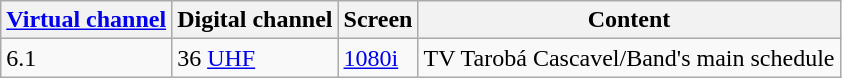<table class = wikitable>
<tr>
<th><a href='#'>Virtual channel</a></th>
<th>Digital channel</th>
<th>Screen</th>
<th>Content</th>
</tr>
<tr>
<td>6.1</td>
<td>36 <a href='#'>UHF</a></td>
<td><a href='#'>1080i</a></td>
<td>TV Tarobá Cascavel/Band's main schedule</td>
</tr>
</table>
